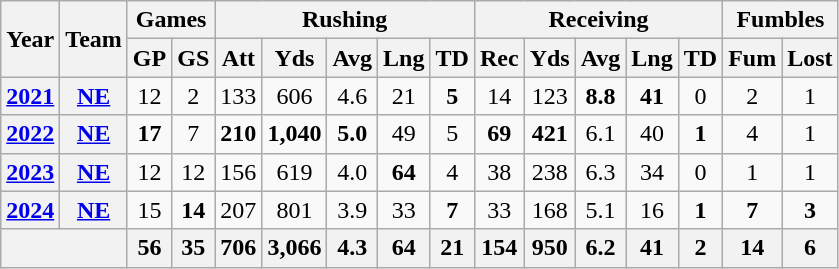<table class="wikitable" style="text-align:center;">
<tr>
<th rowspan="2">Year</th>
<th rowspan="2">Team</th>
<th colspan="2">Games</th>
<th colspan="5">Rushing</th>
<th colspan="5">Receiving</th>
<th colspan="2">Fumbles</th>
</tr>
<tr>
<th>GP</th>
<th>GS</th>
<th>Att</th>
<th>Yds</th>
<th>Avg</th>
<th>Lng</th>
<th>TD</th>
<th>Rec</th>
<th>Yds</th>
<th>Avg</th>
<th>Lng</th>
<th>TD</th>
<th>Fum</th>
<th>Lost</th>
</tr>
<tr>
<th><a href='#'>2021</a></th>
<th><a href='#'>NE</a></th>
<td>12</td>
<td>2</td>
<td>133</td>
<td>606</td>
<td>4.6</td>
<td>21</td>
<td><strong>5</strong></td>
<td>14</td>
<td>123</td>
<td><strong>8.8</strong></td>
<td><strong>41</strong></td>
<td>0</td>
<td>2</td>
<td>1</td>
</tr>
<tr>
<th><a href='#'>2022</a></th>
<th><a href='#'>NE</a></th>
<td><strong>17</strong></td>
<td>7</td>
<td><strong>210</strong></td>
<td><strong>1,040</strong></td>
<td><strong>5.0</strong></td>
<td>49</td>
<td>5</td>
<td><strong>69</strong></td>
<td><strong>421</strong></td>
<td>6.1</td>
<td>40</td>
<td><strong>1</strong></td>
<td>4</td>
<td>1</td>
</tr>
<tr>
<th><a href='#'>2023</a></th>
<th><a href='#'>NE</a></th>
<td>12</td>
<td>12</td>
<td>156</td>
<td>619</td>
<td>4.0</td>
<td><strong>64</strong></td>
<td>4</td>
<td>38</td>
<td>238</td>
<td>6.3</td>
<td>34</td>
<td>0</td>
<td>1</td>
<td>1</td>
</tr>
<tr>
<th><a href='#'>2024</a></th>
<th><a href='#'>NE</a></th>
<td>15</td>
<td><strong>14</strong></td>
<td>207</td>
<td>801</td>
<td>3.9</td>
<td>33</td>
<td><strong>7</strong></td>
<td>33</td>
<td>168</td>
<td>5.1</td>
<td>16</td>
<td><strong>1</strong></td>
<td><strong>7</strong></td>
<td><strong>3</strong></td>
</tr>
<tr>
<th colspan="2"></th>
<th>56</th>
<th>35</th>
<th>706</th>
<th>3,066</th>
<th>4.3</th>
<th>64</th>
<th>21</th>
<th>154</th>
<th>950</th>
<th>6.2</th>
<th>41</th>
<th>2</th>
<th>14</th>
<th>6</th>
</tr>
</table>
